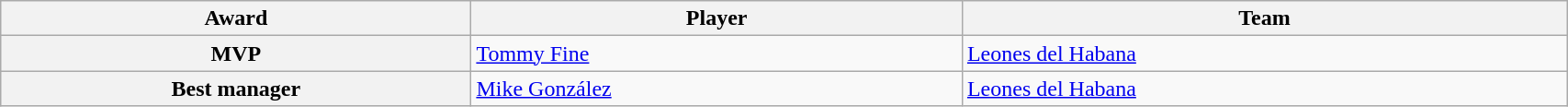<table class="wikitable plainrowheaders" style="border-collapse:collapse; width:90%">
<tr>
<th>Award</th>
<th>Player</th>
<th>Team</th>
</tr>
<tr>
<th scope="row"><strong>MVP</strong></th>
<td> <a href='#'>Tommy Fine</a></td>
<td> <a href='#'>Leones del Habana</a></td>
</tr>
<tr>
<th scope="row"><strong>Best manager</strong></th>
<td> <a href='#'>Mike González</a></td>
<td> <a href='#'>Leones del Habana</a></td>
</tr>
</table>
